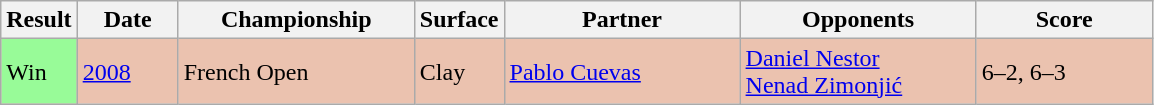<table class="sortable wikitable">
<tr>
<th style="width:40px">Result</th>
<th style="width:60px">Date</th>
<th style="width:150px">Championship</th>
<th style="width:50px">Surface</th>
<th style="width:150px">Partner</th>
<th style="width:150px">Opponents</th>
<th style="width:110px" class="unsortable">Score</th>
</tr>
<tr style="background:#ebc2af;">
<td style="background:#98fb98;">Win</td>
<td><a href='#'>2008</a></td>
<td>French Open</td>
<td>Clay</td>
<td> <a href='#'>Pablo Cuevas</a></td>
<td> <a href='#'>Daniel Nestor</a><br> <a href='#'>Nenad Zimonjić</a></td>
<td>6–2, 6–3</td>
</tr>
</table>
